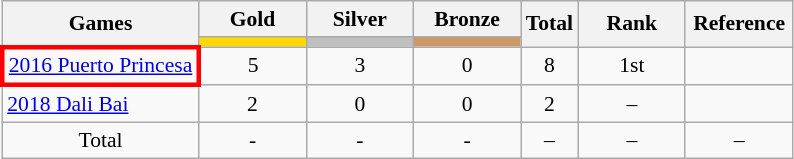<table class="wikitable" style="text-align:center; font-size:90%;">
<tr>
<th rowspan=2>Games</th>
<th style="width:4.5em;">Gold</th>
<th style="width:4.5em;">Silver</th>
<th style="width:4.5em;">Bronze</th>
<th rowspan=2 !style="width:4.5em;">Total</th>
<th rowspan=2 style="width:4.5em;">Rank</th>
<th rowspan=2 style="width:4.5em;">Reference</th>
</tr>
<tr>
<td style="background:gold;"></td>
<td style="background:silver;"></td>
<td style="background:#cc9966;"></td>
</tr>
<tr>
<td align=left style="border: 3px solid red"> <a href='#'>2016 Puerto Princesa</a></td>
<td>5</td>
<td>3</td>
<td>0</td>
<td>8</td>
<td>1st</td>
<td></td>
</tr>
<tr>
<td align=left> <a href='#'>2018 Dali Bai</a></td>
<td>2</td>
<td>0</td>
<td>0</td>
<td>2</td>
<td>–</td>
<td></td>
</tr>
<tr>
<td>Total</td>
<td>-</td>
<td>-</td>
<td>-</td>
<td>–</td>
<td>–</td>
<td>–</td>
</tr>
</table>
